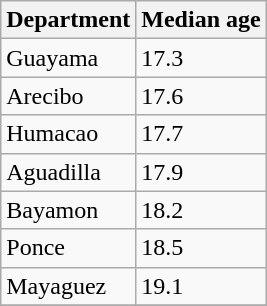<table class="wikitable sortable" style="text-align:left">
<tr>
<th>Department</th>
<th>Median age</th>
</tr>
<tr>
<td align=left>Guayama</td>
<td>17.3</td>
</tr>
<tr>
<td align=left>Arecibo</td>
<td>17.6</td>
</tr>
<tr>
<td align=left>Humacao</td>
<td>17.7</td>
</tr>
<tr>
<td align=left>Aguadilla</td>
<td>17.9</td>
</tr>
<tr>
<td align=left>Bayamon</td>
<td>18.2</td>
</tr>
<tr>
<td align=left>Ponce</td>
<td>18.5</td>
</tr>
<tr>
<td align=left>Mayaguez</td>
<td>19.1</td>
</tr>
<tr>
</tr>
</table>
